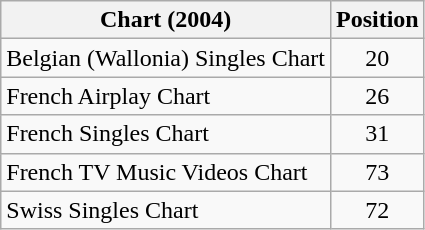<table class="wikitable sortable">
<tr>
<th>Chart (2004)</th>
<th>Position</th>
</tr>
<tr>
<td>Belgian (Wallonia) Singles Chart</td>
<td align="center">20</td>
</tr>
<tr>
<td>French Airplay Chart</td>
<td align="center">26</td>
</tr>
<tr>
<td>French Singles Chart</td>
<td align="center">31</td>
</tr>
<tr>
<td>French TV Music Videos Chart</td>
<td align="center">73</td>
</tr>
<tr>
<td>Swiss Singles Chart</td>
<td align="center">72</td>
</tr>
</table>
